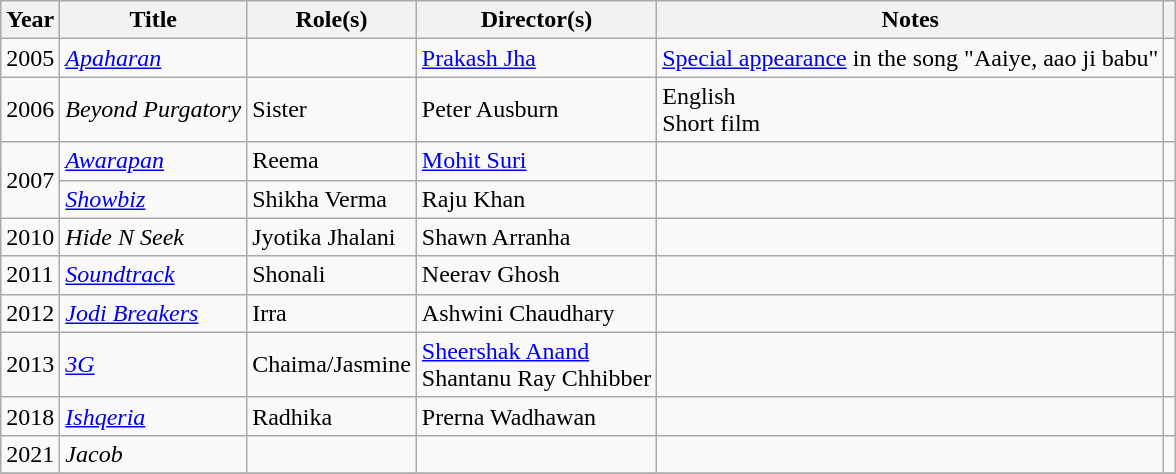<table class="wikitable sortable">
<tr>
<th scope="col">Year</th>
<th scope="col">Title</th>
<th scope="col">Role(s)</th>
<th scope="col">Director(s)</th>
<th scope="col" class="unsortable">Notes</th>
<th scope="col" class="unsortable"></th>
</tr>
<tr>
<td>2005</td>
<td><em><a href='#'>Apaharan</a></em></td>
<td></td>
<td><a href='#'>Prakash Jha</a></td>
<td><a href='#'>Special appearance</a> in the song "Aaiye, aao ji babu"</td>
<td></td>
</tr>
<tr>
<td>2006</td>
<td><em>Beyond Purgatory</em></td>
<td>Sister</td>
<td>Peter Ausburn</td>
<td>English<br>Short film</td>
<td></td>
</tr>
<tr>
<td rowspan="2">2007</td>
<td><em><a href='#'>Awarapan</a></em></td>
<td>Reema</td>
<td><a href='#'>Mohit Suri</a></td>
<td></td>
<td></td>
</tr>
<tr>
<td><em><a href='#'>Showbiz</a></em></td>
<td>Shikha Verma</td>
<td>Raju Khan</td>
<td></td>
<td></td>
</tr>
<tr>
<td>2010</td>
<td><em>Hide N Seek</em></td>
<td>Jyotika Jhalani</td>
<td>Shawn Arranha</td>
<td></td>
<td></td>
</tr>
<tr>
<td>2011</td>
<td><em><a href='#'>Soundtrack</a></em></td>
<td>Shonali</td>
<td>Neerav Ghosh</td>
<td></td>
<td></td>
</tr>
<tr>
<td>2012</td>
<td><em><a href='#'>Jodi Breakers</a></em></td>
<td>Irra</td>
<td>Ashwini Chaudhary</td>
<td></td>
<td></td>
</tr>
<tr>
<td>2013</td>
<td><em><a href='#'>3G</a></em></td>
<td>Chaima/Jasmine</td>
<td><a href='#'>Sheershak Anand</a><br>Shantanu Ray Chhibber</td>
<td></td>
<td></td>
</tr>
<tr>
<td>2018</td>
<td><em><a href='#'>Ishqeria</a></em></td>
<td>Radhika</td>
<td>Prerna Wadhawan</td>
<td></td>
<td></td>
</tr>
<tr>
<td>2021</td>
<td><em>Jacob</em></td>
<td></td>
<td></td>
<td></td>
<td></td>
</tr>
<tr>
</tr>
</table>
